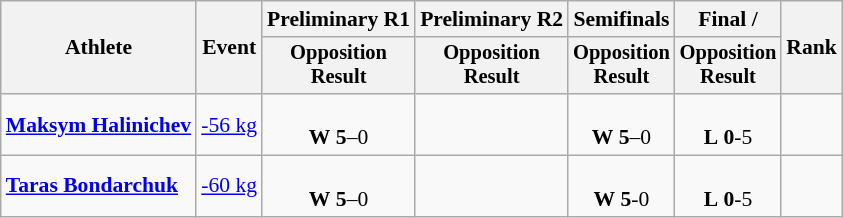<table class="wikitable" style="font-size:90%;">
<tr>
<th rowspan=2>Athlete</th>
<th rowspan=2>Event</th>
<th>Preliminary R1</th>
<th>Preliminary R2</th>
<th>Semifinals</th>
<th>Final / </th>
<th rowspan=2>Rank</th>
</tr>
<tr style="font-size:95%">
<th>Opposition<br>Result</th>
<th>Opposition<br>Result</th>
<th>Opposition<br>Result</th>
<th>Opposition<br>Result</th>
</tr>
<tr align=center>
<td align=left><strong><a href='#'>Maksym Halinichev</a></strong></td>
<td align=left><a href='#'>-56 kg</a></td>
<td><br><strong>W</strong> <strong>5</strong>–0</td>
<td></td>
<td><br><strong>W</strong> <strong>5</strong>–0</td>
<td><br><strong>L</strong> <strong>0</strong>-5</td>
<td></td>
</tr>
<tr align=center>
<td align=left><strong><a href='#'>Taras Bondarchuk</a></strong></td>
<td align=left><a href='#'>-60 kg</a></td>
<td><br><strong>W</strong> <strong>5</strong>–0</td>
<td></td>
<td><br><strong>W</strong> <strong>5</strong>-0</td>
<td><br><strong>L</strong> <strong>0</strong>-5</td>
<td></td>
</tr>
</table>
